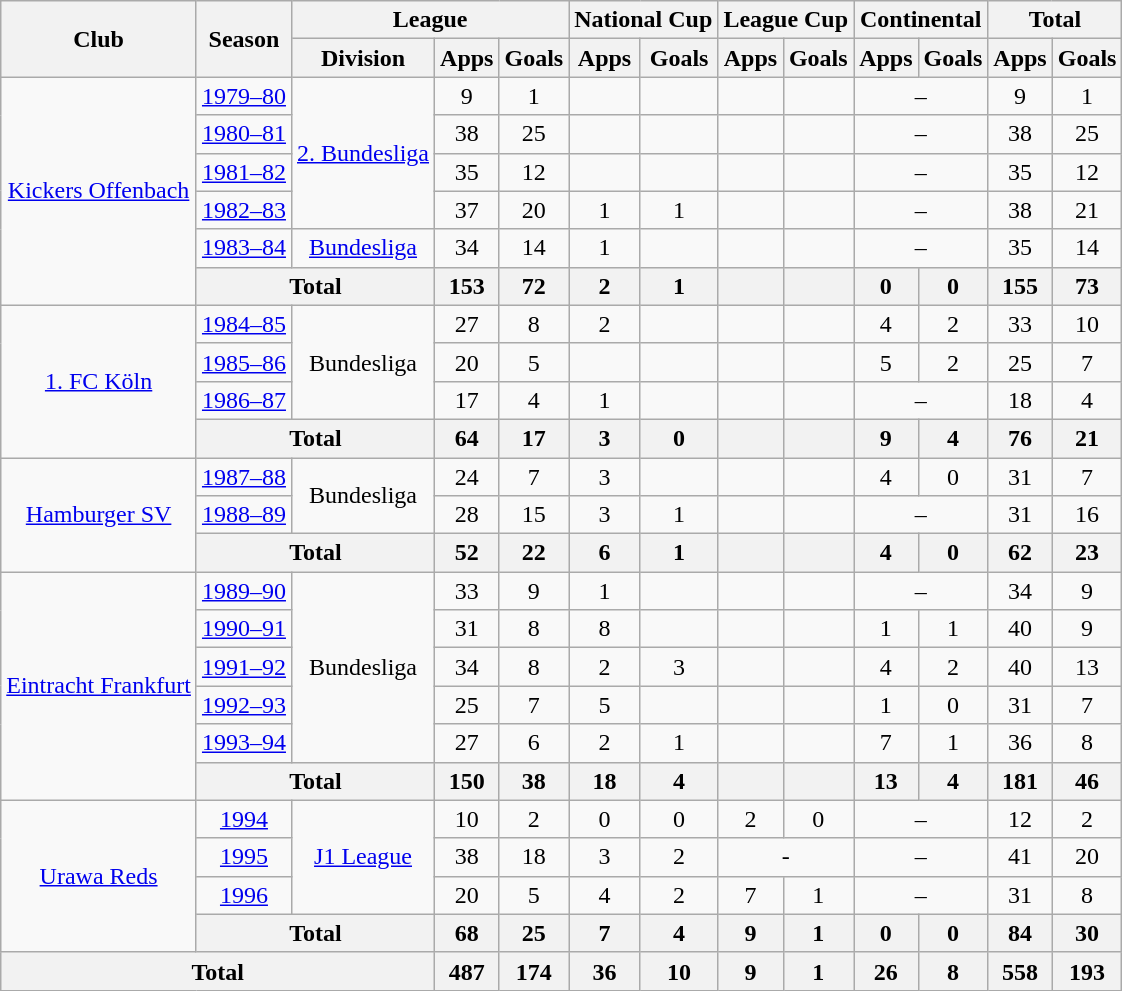<table class="wikitable" style="text-align:center">
<tr>
<th rowspan="2">Club</th>
<th rowspan="2">Season</th>
<th colspan="3">League</th>
<th colspan="2">National Cup</th>
<th colspan="2">League Cup</th>
<th colspan="2">Continental</th>
<th colspan="2">Total</th>
</tr>
<tr>
<th>Division</th>
<th>Apps</th>
<th>Goals</th>
<th>Apps</th>
<th>Goals</th>
<th>Apps</th>
<th>Goals</th>
<th>Apps</th>
<th>Goals</th>
<th>Apps</th>
<th>Goals</th>
</tr>
<tr>
<td rowspan="6"><a href='#'>Kickers Offenbach</a></td>
<td><a href='#'>1979–80</a></td>
<td rowspan="4"><a href='#'>2. Bundesliga</a></td>
<td>9</td>
<td>1</td>
<td></td>
<td></td>
<td></td>
<td></td>
<td colspan="2">–</td>
<td>9</td>
<td>1</td>
</tr>
<tr>
<td><a href='#'>1980–81</a></td>
<td>38</td>
<td>25</td>
<td></td>
<td></td>
<td></td>
<td></td>
<td colspan="2">–</td>
<td>38</td>
<td>25</td>
</tr>
<tr>
<td><a href='#'>1981–82</a></td>
<td>35</td>
<td>12</td>
<td></td>
<td></td>
<td></td>
<td></td>
<td colspan="2">–</td>
<td>35</td>
<td>12</td>
</tr>
<tr>
<td><a href='#'>1982–83</a></td>
<td>37</td>
<td>20</td>
<td>1</td>
<td>1</td>
<td></td>
<td></td>
<td colspan="2">–</td>
<td>38</td>
<td>21</td>
</tr>
<tr>
<td><a href='#'>1983–84</a></td>
<td><a href='#'>Bundesliga</a></td>
<td>34</td>
<td>14</td>
<td>1</td>
<td></td>
<td></td>
<td></td>
<td colspan="2">–</td>
<td>35</td>
<td>14</td>
</tr>
<tr>
<th colspan="2">Total</th>
<th>153</th>
<th>72</th>
<th>2</th>
<th>1</th>
<th></th>
<th></th>
<th>0</th>
<th>0</th>
<th>155</th>
<th>73</th>
</tr>
<tr>
<td rowspan="4"><a href='#'>1. FC Köln</a></td>
<td><a href='#'>1984–85</a></td>
<td rowspan="3">Bundesliga</td>
<td>27</td>
<td>8</td>
<td>2</td>
<td></td>
<td></td>
<td></td>
<td>4</td>
<td>2</td>
<td>33</td>
<td>10</td>
</tr>
<tr>
<td><a href='#'>1985–86</a></td>
<td>20</td>
<td>5</td>
<td></td>
<td></td>
<td></td>
<td></td>
<td>5</td>
<td>2</td>
<td>25</td>
<td>7</td>
</tr>
<tr>
<td><a href='#'>1986–87</a></td>
<td>17</td>
<td>4</td>
<td>1</td>
<td></td>
<td></td>
<td></td>
<td colspan="2">–</td>
<td>18</td>
<td>4</td>
</tr>
<tr>
<th colspan="2">Total</th>
<th>64</th>
<th>17</th>
<th>3</th>
<th>0</th>
<th></th>
<th></th>
<th>9</th>
<th>4</th>
<th>76</th>
<th>21</th>
</tr>
<tr>
<td rowspan="3"><a href='#'>Hamburger SV</a></td>
<td><a href='#'>1987–88</a></td>
<td rowspan="2">Bundesliga</td>
<td>24</td>
<td>7</td>
<td>3</td>
<td></td>
<td></td>
<td></td>
<td>4</td>
<td>0</td>
<td>31</td>
<td>7</td>
</tr>
<tr>
<td><a href='#'>1988–89</a></td>
<td>28</td>
<td>15</td>
<td>3</td>
<td>1</td>
<td></td>
<td></td>
<td colspan="2">–</td>
<td>31</td>
<td>16</td>
</tr>
<tr>
<th colspan="2">Total</th>
<th>52</th>
<th>22</th>
<th>6</th>
<th>1</th>
<th></th>
<th></th>
<th>4</th>
<th>0</th>
<th>62</th>
<th>23</th>
</tr>
<tr>
<td rowspan="6"><a href='#'>Eintracht Frankfurt</a></td>
<td><a href='#'>1989–90</a></td>
<td rowspan="5">Bundesliga</td>
<td>33</td>
<td>9</td>
<td>1</td>
<td></td>
<td></td>
<td></td>
<td colspan="2">–</td>
<td>34</td>
<td>9</td>
</tr>
<tr>
<td><a href='#'>1990–91</a></td>
<td>31</td>
<td>8</td>
<td>8</td>
<td></td>
<td></td>
<td></td>
<td>1</td>
<td>1</td>
<td>40</td>
<td>9</td>
</tr>
<tr>
<td><a href='#'>1991–92</a></td>
<td>34</td>
<td>8</td>
<td>2</td>
<td>3</td>
<td></td>
<td></td>
<td>4</td>
<td>2</td>
<td>40</td>
<td>13</td>
</tr>
<tr>
<td><a href='#'>1992–93</a></td>
<td>25</td>
<td>7</td>
<td>5</td>
<td></td>
<td></td>
<td></td>
<td>1</td>
<td>0</td>
<td>31</td>
<td>7</td>
</tr>
<tr>
<td><a href='#'>1993–94</a></td>
<td>27</td>
<td>6</td>
<td>2</td>
<td>1</td>
<td></td>
<td></td>
<td>7</td>
<td>1</td>
<td>36</td>
<td>8</td>
</tr>
<tr>
<th colspan="2">Total</th>
<th>150</th>
<th>38</th>
<th>18</th>
<th>4</th>
<th></th>
<th></th>
<th>13</th>
<th>4</th>
<th>181</th>
<th>46</th>
</tr>
<tr>
<td rowspan="4"><a href='#'>Urawa Reds</a></td>
<td><a href='#'>1994</a></td>
<td rowspan="3"><a href='#'>J1 League</a></td>
<td>10</td>
<td>2</td>
<td>0</td>
<td>0</td>
<td>2</td>
<td>0</td>
<td colspan="2">–</td>
<td>12</td>
<td>2</td>
</tr>
<tr>
<td><a href='#'>1995</a></td>
<td>38</td>
<td>18</td>
<td>3</td>
<td>2</td>
<td colspan="2">-</td>
<td colspan="2">–</td>
<td>41</td>
<td>20</td>
</tr>
<tr>
<td><a href='#'>1996</a></td>
<td>20</td>
<td>5</td>
<td>4</td>
<td>2</td>
<td>7</td>
<td>1</td>
<td colspan="2">–</td>
<td>31</td>
<td>8</td>
</tr>
<tr>
<th colspan="2">Total</th>
<th>68</th>
<th>25</th>
<th>7</th>
<th>4</th>
<th>9</th>
<th>1</th>
<th>0</th>
<th>0</th>
<th>84</th>
<th>30</th>
</tr>
<tr>
<th colspan=3>Total</th>
<th>487</th>
<th>174</th>
<th>36</th>
<th>10</th>
<th>9</th>
<th>1</th>
<th>26</th>
<th>8</th>
<th>558</th>
<th>193</th>
</tr>
</table>
